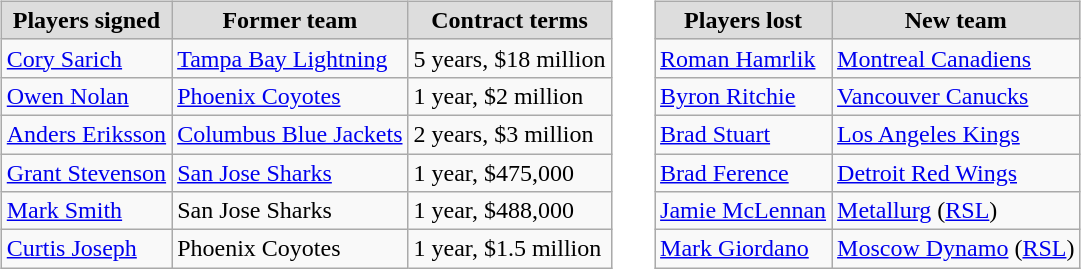<table cellspacing="10">
<tr>
<td valign="top"><br><table class="wikitable">
<tr style="text-align:center; background:#ddd;">
<td><strong>Players signed</strong></td>
<td><strong>Former team</strong></td>
<td><strong>Contract terms</strong></td>
</tr>
<tr>
<td><a href='#'>Cory Sarich</a></td>
<td><a href='#'>Tampa Bay Lightning</a></td>
<td>5 years, $18 million</td>
</tr>
<tr>
<td><a href='#'>Owen Nolan</a></td>
<td><a href='#'>Phoenix Coyotes</a></td>
<td>1 year, $2 million</td>
</tr>
<tr>
<td><a href='#'>Anders Eriksson</a></td>
<td><a href='#'>Columbus Blue Jackets</a></td>
<td>2 years, $3 million</td>
</tr>
<tr>
<td><a href='#'>Grant Stevenson</a></td>
<td><a href='#'>San Jose Sharks</a></td>
<td>1 year, $475,000</td>
</tr>
<tr>
<td><a href='#'>Mark Smith</a></td>
<td>San Jose Sharks</td>
<td>1 year, $488,000</td>
</tr>
<tr>
<td><a href='#'>Curtis Joseph</a></td>
<td>Phoenix Coyotes</td>
<td>1 year, $1.5 million</td>
</tr>
</table>
</td>
<td valign="top"><br><table class="wikitable">
<tr style="text-align:center; background:#ddd;">
<td><strong>Players lost</strong></td>
<td><strong>New team</strong></td>
</tr>
<tr>
<td><a href='#'>Roman Hamrlik</a></td>
<td><a href='#'>Montreal Canadiens</a></td>
</tr>
<tr>
<td><a href='#'>Byron Ritchie</a></td>
<td><a href='#'>Vancouver Canucks</a></td>
</tr>
<tr>
<td><a href='#'>Brad Stuart</a></td>
<td><a href='#'>Los Angeles Kings</a></td>
</tr>
<tr>
<td><a href='#'>Brad Ference</a></td>
<td><a href='#'>Detroit Red Wings</a></td>
</tr>
<tr>
<td><a href='#'>Jamie McLennan</a></td>
<td><a href='#'>Metallurg</a> (<a href='#'>RSL</a>)</td>
</tr>
<tr>
<td><a href='#'>Mark Giordano</a></td>
<td><a href='#'>Moscow Dynamo</a> (<a href='#'>RSL</a>)</td>
</tr>
</table>
</td>
</tr>
</table>
